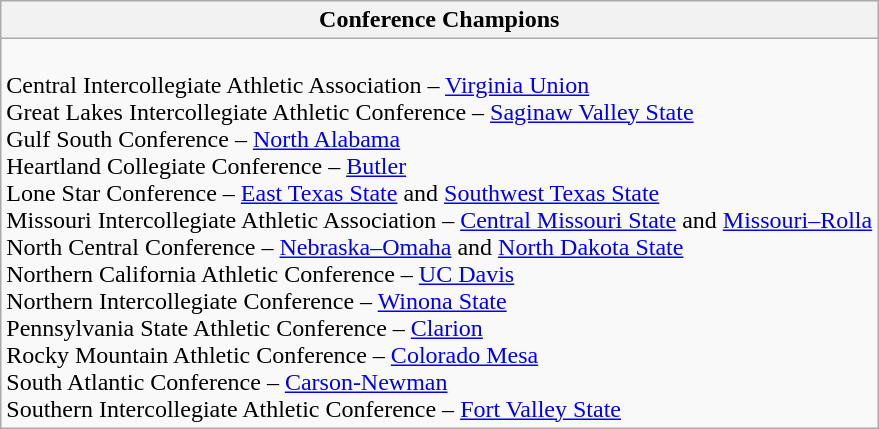<table class="wikitable">
<tr>
<th>Conference Champions</th>
</tr>
<tr>
<td><br>Central Intercollegiate Athletic Association – <a href='#'>Virginia Union</a><br>
Great Lakes Intercollegiate Athletic Conference – <a href='#'>Saginaw Valley State</a><br>
Gulf South Conference – <a href='#'>North Alabama</a><br>
Heartland Collegiate Conference – <a href='#'>Butler</a><br>
Lone Star Conference – <a href='#'>East Texas State</a> and <a href='#'>Southwest Texas State</a><br>
Missouri Intercollegiate Athletic Association – <a href='#'>Central Missouri State</a> and <a href='#'>Missouri–Rolla</a><br>
North Central Conference – <a href='#'>Nebraska–Omaha</a> and <a href='#'>North Dakota State</a><br>
Northern California Athletic Conference – <a href='#'>UC Davis</a><br>
Northern Intercollegiate Conference – <a href='#'>Winona State</a><br>
Pennsylvania State Athletic Conference – <a href='#'>Clarion</a><br>
Rocky Mountain Athletic Conference – <a href='#'>Colorado Mesa</a><br>
South Atlantic Conference – <a href='#'>Carson-Newman</a><br>
Southern Intercollegiate Athletic Conference – <a href='#'>Fort Valley State</a></td>
</tr>
</table>
